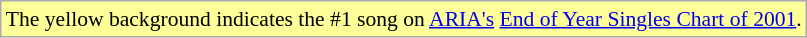<table class="wikitable" style="font-size:90%;">
<tr>
<td style="background-color:#FFFF99">The yellow background indicates the #1 song on <a href='#'>ARIA's</a> <a href='#'>End of Year Singles Chart of 2001</a>.</td>
</tr>
</table>
